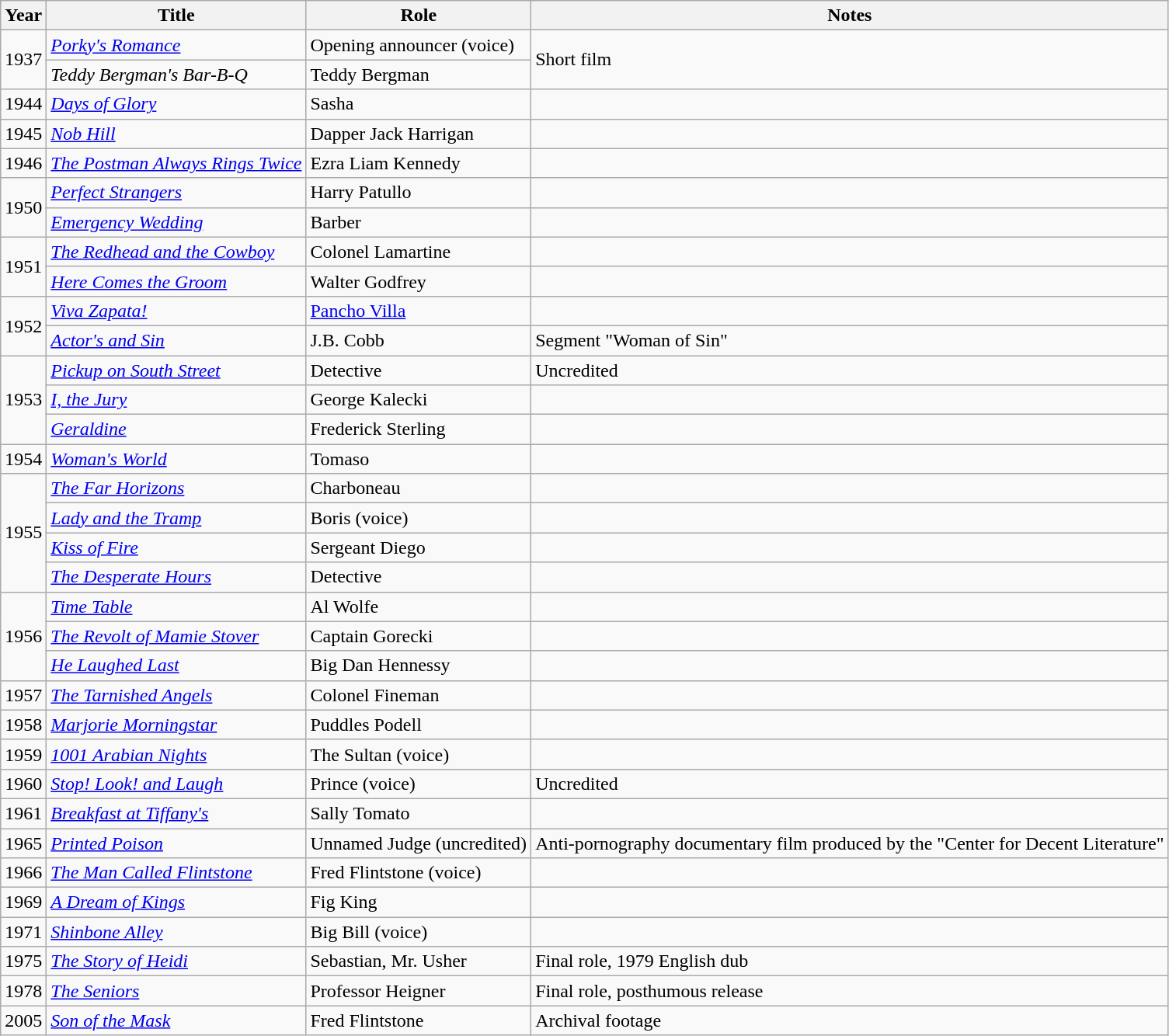<table class="wikitable sortable">
<tr>
<th>Year</th>
<th>Title</th>
<th>Role</th>
<th class="unsortable">Notes</th>
</tr>
<tr>
<td rowspan="2">1937</td>
<td><em><a href='#'>Porky's Romance</a></em></td>
<td>Opening announcer (voice)</td>
<td rowspan="2">Short film</td>
</tr>
<tr>
<td><em>Teddy Bergman's Bar-B-Q</em></td>
<td>Teddy Bergman</td>
</tr>
<tr>
<td>1944</td>
<td><em><a href='#'>Days of Glory</a></em></td>
<td>Sasha</td>
<td></td>
</tr>
<tr>
<td>1945</td>
<td><em><a href='#'>Nob Hill</a></em></td>
<td>Dapper Jack Harrigan</td>
<td></td>
</tr>
<tr>
<td>1946</td>
<td><em><a href='#'>The Postman Always Rings Twice</a></em></td>
<td>Ezra Liam Kennedy</td>
<td></td>
</tr>
<tr>
<td rowspan="2">1950</td>
<td><em><a href='#'>Perfect Strangers</a></em></td>
<td>Harry Patullo</td>
<td></td>
</tr>
<tr>
<td><em><a href='#'>Emergency Wedding</a></em></td>
<td>Barber</td>
<td></td>
</tr>
<tr>
<td rowspan="2">1951</td>
<td><em><a href='#'>The Redhead and the Cowboy</a></em></td>
<td>Colonel Lamartine</td>
<td></td>
</tr>
<tr>
<td><em><a href='#'>Here Comes the Groom</a></em></td>
<td>Walter Godfrey</td>
<td></td>
</tr>
<tr>
<td rowspan="2">1952</td>
<td><em><a href='#'>Viva Zapata!</a></em></td>
<td><a href='#'>Pancho Villa</a></td>
<td></td>
</tr>
<tr>
<td><em><a href='#'>Actor's and Sin</a></em></td>
<td>J.B. Cobb</td>
<td>Segment "Woman of Sin"</td>
</tr>
<tr>
<td rowspan="3">1953</td>
<td><em><a href='#'>Pickup on South Street</a></em></td>
<td>Detective</td>
<td>Uncredited</td>
</tr>
<tr>
<td><em><a href='#'>I, the Jury</a></em></td>
<td>George Kalecki</td>
<td></td>
</tr>
<tr>
<td><em><a href='#'>Geraldine</a></em></td>
<td>Frederick Sterling</td>
<td></td>
</tr>
<tr>
<td>1954</td>
<td><em><a href='#'>Woman's World</a></em></td>
<td>Tomaso</td>
<td></td>
</tr>
<tr>
<td rowspan="4">1955</td>
<td><em><a href='#'>The Far Horizons</a></em></td>
<td>Charboneau</td>
<td></td>
</tr>
<tr>
<td><em><a href='#'>Lady and the Tramp</a></em></td>
<td>Boris (voice)</td>
<td></td>
</tr>
<tr>
<td><em><a href='#'>Kiss of Fire</a></em></td>
<td>Sergeant Diego</td>
<td></td>
</tr>
<tr>
<td><em><a href='#'>The Desperate Hours</a></em></td>
<td>Detective</td>
<td></td>
</tr>
<tr>
<td rowspan="3">1956</td>
<td><em><a href='#'>Time Table</a></em></td>
<td>Al Wolfe</td>
<td></td>
</tr>
<tr>
<td><em><a href='#'>The Revolt of Mamie Stover</a></em></td>
<td>Captain Gorecki</td>
<td></td>
</tr>
<tr>
<td><em><a href='#'>He Laughed Last</a></em></td>
<td>Big Dan Hennessy</td>
<td></td>
</tr>
<tr>
<td>1957</td>
<td><em><a href='#'>The Tarnished Angels</a></em></td>
<td>Colonel Fineman</td>
<td></td>
</tr>
<tr>
<td>1958</td>
<td><em><a href='#'>Marjorie Morningstar</a></em></td>
<td>Puddles Podell</td>
<td></td>
</tr>
<tr>
<td>1959</td>
<td><em><a href='#'>1001 Arabian Nights</a></em></td>
<td>The Sultan (voice)</td>
<td></td>
</tr>
<tr>
<td>1960</td>
<td><em><a href='#'>Stop! Look! and Laugh</a></em></td>
<td>Prince (voice)</td>
<td>Uncredited</td>
</tr>
<tr>
<td>1961</td>
<td><em><a href='#'>Breakfast at Tiffany's</a></em></td>
<td>Sally Tomato</td>
<td></td>
</tr>
<tr>
<td>1965</td>
<td><em><a href='#'>Printed Poison</a></em></td>
<td>Unnamed Judge (uncredited)</td>
<td>Anti-pornography documentary film produced by the "Center for Decent Literature"</td>
</tr>
<tr>
<td>1966</td>
<td><em><a href='#'>The Man Called Flintstone</a></em></td>
<td>Fred Flintstone (voice)</td>
<td></td>
</tr>
<tr>
<td>1969</td>
<td><em><a href='#'>A Dream of Kings</a></em></td>
<td>Fig King</td>
<td></td>
</tr>
<tr>
<td>1971</td>
<td><em><a href='#'>Shinbone Alley</a></em></td>
<td>Big Bill (voice)</td>
<td></td>
</tr>
<tr>
<td>1975</td>
<td><em><a href='#'>The Story of Heidi</a></em></td>
<td>Sebastian, Mr. Usher</td>
<td>Final role, 1979 English dub</td>
</tr>
<tr>
<td>1978</td>
<td><em><a href='#'>The Seniors</a></em></td>
<td>Professor Heigner</td>
<td>Final role, posthumous release</td>
</tr>
<tr>
<td>2005</td>
<td><em><a href='#'>Son of the Mask</a></em></td>
<td>Fred Flintstone</td>
<td>Archival footage</td>
</tr>
</table>
